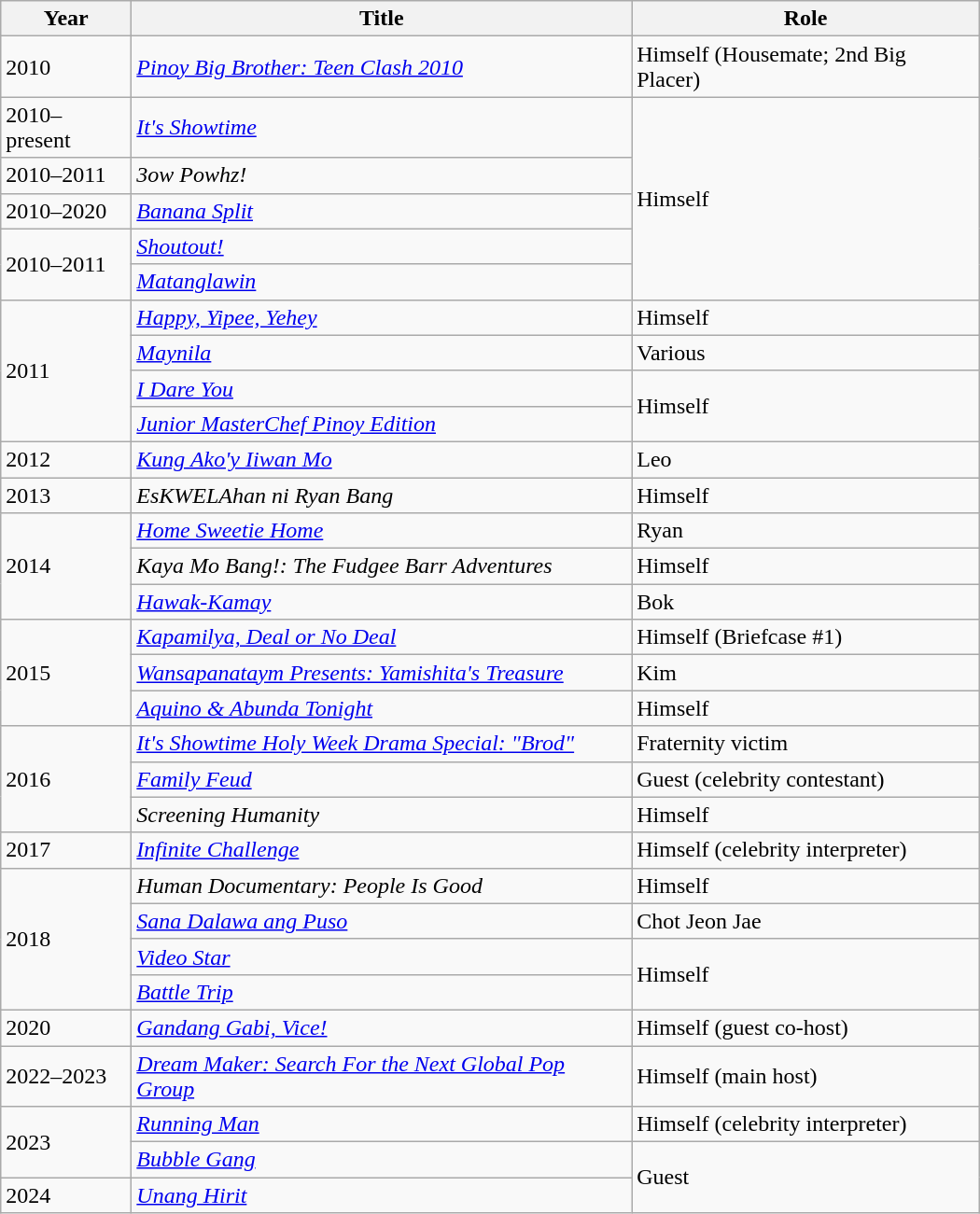<table class="wikitable sortable" style="width:700px">
<tr>
<th>Year</th>
<th>Title</th>
<th>Role</th>
</tr>
<tr>
<td>2010</td>
<td><em><a href='#'>Pinoy Big Brother: Teen Clash 2010</a></em></td>
<td>Himself (Housemate; 2nd Big Placer)</td>
</tr>
<tr>
<td>2010–present</td>
<td><em><a href='#'>It's Showtime</a></em></td>
<td rowspan="5">Himself</td>
</tr>
<tr>
<td>2010–2011</td>
<td><em>3ow Powhz!</em></td>
</tr>
<tr>
<td>2010–2020</td>
<td><em><a href='#'>Banana Split</a></em></td>
</tr>
<tr>
<td rowspan="2">2010–2011</td>
<td><em><a href='#'>Shoutout!</a></em></td>
</tr>
<tr>
<td><em><a href='#'>Matanglawin</a></em></td>
</tr>
<tr>
<td rowspan="4">2011</td>
<td><em><a href='#'>Happy, Yipee, Yehey</a></em></td>
<td>Himself</td>
</tr>
<tr>
<td><em><a href='#'>Maynila</a></em></td>
<td>Various</td>
</tr>
<tr>
<td><em><a href='#'>I Dare You</a></em></td>
<td rowspan="2">Himself</td>
</tr>
<tr>
<td><em><a href='#'>Junior MasterChef Pinoy Edition</a></em></td>
</tr>
<tr>
<td>2012</td>
<td><em><a href='#'>Kung Ako'y Iiwan Mo</a></em></td>
<td>Leo</td>
</tr>
<tr>
<td>2013</td>
<td><em>EsKWELAhan ni Ryan Bang</em></td>
<td>Himself</td>
</tr>
<tr>
<td rowspan="3">2014</td>
<td><em><a href='#'>Home Sweetie Home</a></em></td>
<td>Ryan</td>
</tr>
<tr>
<td><em>Kaya Mo Bang!: The Fudgee Barr Adventures</em></td>
<td>Himself</td>
</tr>
<tr>
<td><em><a href='#'>Hawak-Kamay</a></em></td>
<td>Bok</td>
</tr>
<tr>
<td rowspan="3">2015</td>
<td><em><a href='#'>Kapamilya, Deal or No Deal</a></em></td>
<td>Himself (Briefcase #1)</td>
</tr>
<tr>
<td><em><a href='#'>Wansapanataym Presents: Yamishita's Treasure</a></em></td>
<td>Kim</td>
</tr>
<tr>
<td><em><a href='#'>Aquino & Abunda Tonight</a></em></td>
<td>Himself</td>
</tr>
<tr>
<td rowspan="3">2016</td>
<td><em><a href='#'>It's Showtime Holy Week Drama Special: "Brod"</a></em></td>
<td>Fraternity victim</td>
</tr>
<tr>
<td><em><a href='#'>Family Feud</a></em></td>
<td>Guest (celebrity contestant)</td>
</tr>
<tr>
<td><em>Screening Humanity</em></td>
<td>Himself</td>
</tr>
<tr>
<td>2017</td>
<td><em><a href='#'>Infinite Challenge</a></em></td>
<td>Himself (celebrity interpreter)</td>
</tr>
<tr>
<td rowspan="4">2018</td>
<td><em>Human Documentary: People Is Good</em></td>
<td>Himself</td>
</tr>
<tr>
<td><em><a href='#'>Sana Dalawa ang Puso</a></em></td>
<td>Chot Jeon Jae</td>
</tr>
<tr>
<td><em><a href='#'>Video Star</a></em></td>
<td rowspan="2">Himself</td>
</tr>
<tr>
<td><em><a href='#'>Battle Trip</a></em></td>
</tr>
<tr>
<td>2020</td>
<td><em><a href='#'>Gandang Gabi, Vice!</a></em></td>
<td>Himself (guest co-host)</td>
</tr>
<tr>
<td>2022–2023</td>
<td><em><a href='#'>Dream Maker: Search For the Next Global Pop Group</a></em></td>
<td>Himself (main host)</td>
</tr>
<tr>
<td rowspan="2">2023</td>
<td><em><a href='#'>Running Man</a></em></td>
<td>Himself (celebrity interpreter)</td>
</tr>
<tr>
<td><em><a href='#'>Bubble Gang</a></em></td>
<td rowspan="2">Guest</td>
</tr>
<tr>
<td>2024</td>
<td><em><a href='#'>Unang Hirit</a></em></td>
</tr>
</table>
